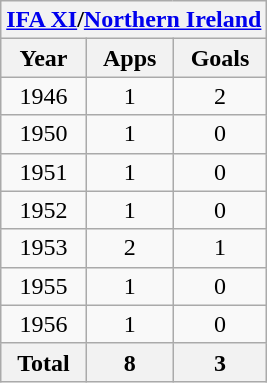<table class="wikitable" style="text-align:center">
<tr>
<th colspan=3><a href='#'>IFA XI</a>/<a href='#'>Northern Ireland</a></th>
</tr>
<tr>
<th>Year</th>
<th>Apps</th>
<th>Goals</th>
</tr>
<tr>
<td>1946</td>
<td>1</td>
<td>2</td>
</tr>
<tr>
<td>1950</td>
<td>1</td>
<td>0</td>
</tr>
<tr>
<td>1951</td>
<td>1</td>
<td>0</td>
</tr>
<tr>
<td>1952</td>
<td>1</td>
<td>0</td>
</tr>
<tr>
<td>1953</td>
<td>2</td>
<td>1</td>
</tr>
<tr>
<td>1955</td>
<td>1</td>
<td>0</td>
</tr>
<tr>
<td>1956</td>
<td>1</td>
<td>0</td>
</tr>
<tr>
<th>Total</th>
<th>8</th>
<th>3</th>
</tr>
</table>
